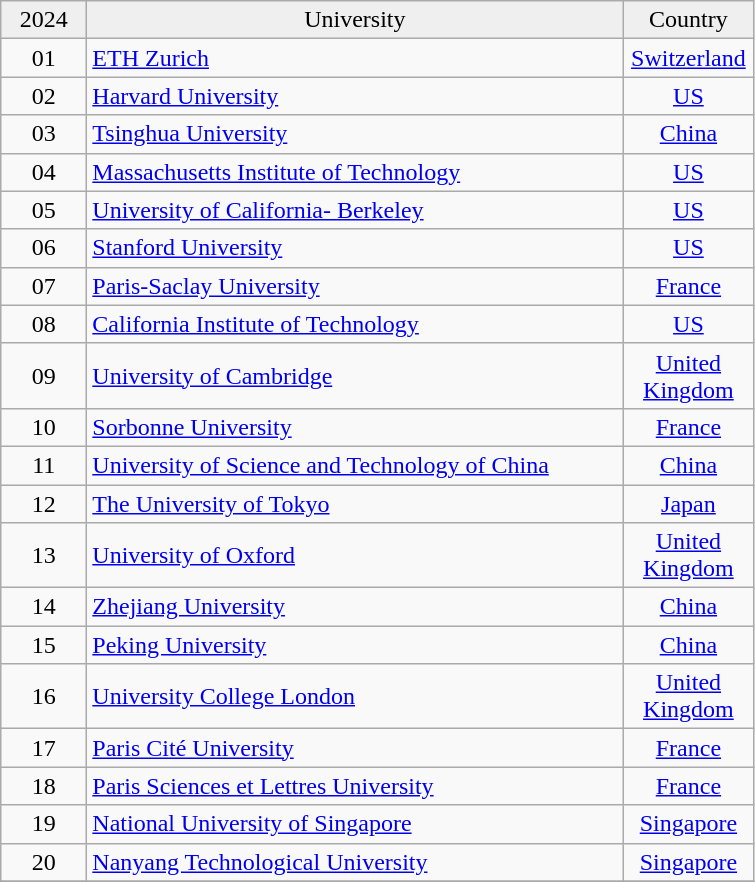<table class="wikitable sortable">
<tr bgColor="#efefef">
<td width="50" align="center">2024</td>
<td width="350" align="center">University</td>
<td width="80" align="center">Country</td>
</tr>
<tr>
<td width="50" align="center">01</td>
<td width="350" align="left"><a href='#'>ETH Zurich</a></td>
<td width="80" align="center"><a href='#'>Switzerland</a></td>
</tr>
<tr>
<td width="50" align="center">02</td>
<td width="350" align="left"><a href='#'>Harvard University</a></td>
<td width="80" align="center"><a href='#'>US</a></td>
</tr>
<tr>
<td width="50" align="center">03</td>
<td width="350" align="left"><a href='#'>Tsinghua University</a></td>
<td width="80" align="center"><a href='#'>China</a></td>
</tr>
<tr>
<td width="50" align="center">04</td>
<td width="350" align="left"><a href='#'>Massachusetts Institute of Technology</a></td>
<td width="80" align="center"><a href='#'>US</a></td>
</tr>
<tr>
<td width="50" align="center">05</td>
<td width="350" align="left"><a href='#'>University of California- Berkeley</a></td>
<td width="80" align="center"><a href='#'>US</a></td>
</tr>
<tr>
<td width="50" align="center">06</td>
<td width="350" align="left"><a href='#'>Stanford University</a></td>
<td width="80" align="center"><a href='#'>US</a></td>
</tr>
<tr>
<td width="50" align="center">07</td>
<td width="350" align="left"><a href='#'>Paris-Saclay University</a></td>
<td width="80" align="center"><a href='#'>France</a></td>
</tr>
<tr>
<td width="50" align="center">08</td>
<td width="350" align="left"><a href='#'>California Institute of Technology</a></td>
<td width="80" align="center"><a href='#'>US</a></td>
</tr>
<tr>
<td width="50" align="center">09</td>
<td width="350" align="left"><a href='#'>University of Cambridge</a></td>
<td width="80" align="center"><a href='#'>United Kingdom</a></td>
</tr>
<tr>
<td width="50" align="center">10</td>
<td width="350" align="left"><a href='#'>Sorbonne University</a></td>
<td width="80" align="center"><a href='#'>France</a></td>
</tr>
<tr>
<td width="50" align="center">11</td>
<td width="350" align="left"><a href='#'>University of Science and Technology of China</a></td>
<td width="80" align="center"><a href='#'>China</a></td>
</tr>
<tr>
<td width="50" align="center">12</td>
<td width="350" align="left"><a href='#'>The University of Tokyo</a></td>
<td width="80" align="center"><a href='#'>Japan</a></td>
</tr>
<tr>
<td width="50" align="center">13</td>
<td width="350" align="left"><a href='#'>University of Oxford</a></td>
<td width="80" align="center"><a href='#'>United Kingdom</a></td>
</tr>
<tr>
<td width="50" align="center">14</td>
<td width="350" align="left"><a href='#'>Zhejiang University</a></td>
<td width="80" align="center"><a href='#'>China</a></td>
</tr>
<tr>
<td width="50" align="center">15</td>
<td width="350" align="left"><a href='#'>Peking University</a></td>
<td width="80" align="center"><a href='#'>China</a></td>
</tr>
<tr>
<td width="50" align="center">16</td>
<td width="350" align="left"><a href='#'>University College London</a></td>
<td width="80" align="center"><a href='#'>United Kingdom</a></td>
</tr>
<tr>
<td width="50" align="center">17</td>
<td width="350" align="left"><a href='#'>Paris Cité University</a></td>
<td width="80" align="center"><a href='#'>France</a></td>
</tr>
<tr>
<td width="50" align="center">18</td>
<td width="350" align="left"><a href='#'>Paris Sciences et Lettres University</a></td>
<td width="80" align="center"><a href='#'>France</a></td>
</tr>
<tr>
<td width="50" align="center">19</td>
<td width="350" align="left"><a href='#'>National University of Singapore</a></td>
<td width="80" align="center"><a href='#'>Singapore</a></td>
</tr>
<tr>
<td width="50" align="center">20</td>
<td width="350" align="left"><a href='#'>Nanyang Technological University</a></td>
<td width="80" align="center"><a href='#'>Singapore</a></td>
</tr>
<tr>
</tr>
</table>
